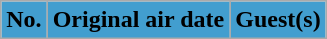<table class="wikitable plainrowheaders">
<tr>
<th style="background:#429ECF">No.</th>
<th style="background:#429ECF">Original air date</th>
<th style="background:#429ECF">Guest(s)<br>                                                                                                                                                           </th>
</tr>
</table>
